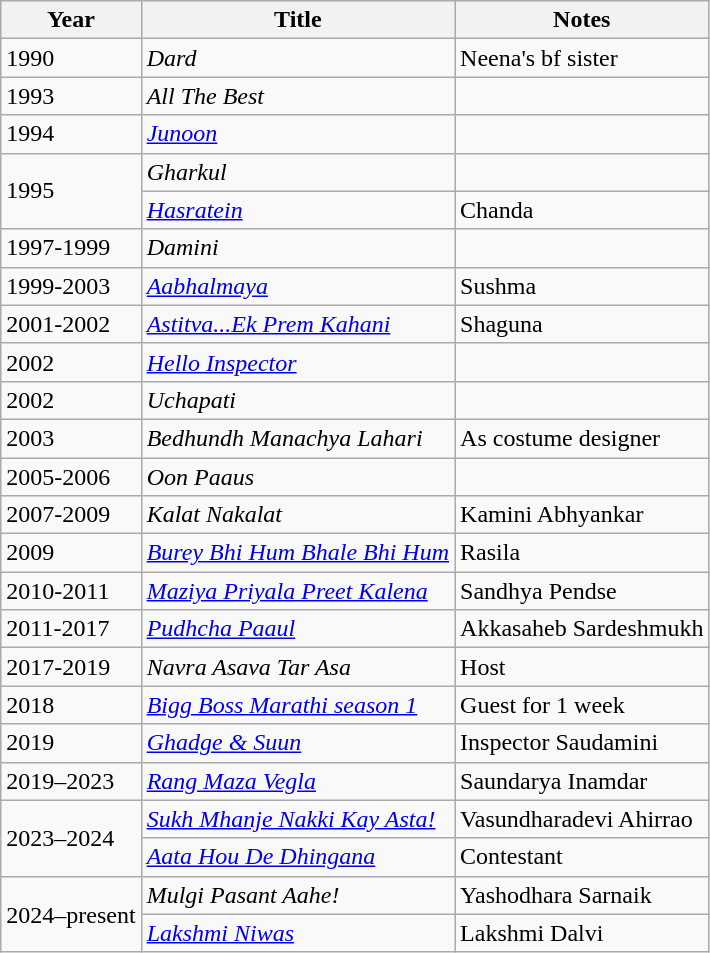<table class="wikitable sortable">
<tr>
<th>Year</th>
<th>Title</th>
<th>Notes</th>
</tr>
<tr>
<td>1990</td>
<td><em>Dard</em></td>
<td>Neena's bf sister</td>
</tr>
<tr>
<td>1993</td>
<td><em>All The Best</em></td>
<td></td>
</tr>
<tr>
<td>1994</td>
<td><em><a href='#'>Junoon</a></em></td>
<td></td>
</tr>
<tr>
<td rowspan="2">1995</td>
<td><em>Gharkul</em></td>
<td></td>
</tr>
<tr>
<td><em><a href='#'>Hasratein</a></em></td>
<td>Chanda</td>
</tr>
<tr>
<td>1997-1999</td>
<td><em>Damini</em></td>
<td></td>
</tr>
<tr>
<td>1999-2003</td>
<td><em><a href='#'>Aabhalmaya</a></em></td>
<td>Sushma</td>
</tr>
<tr>
<td>2001-2002</td>
<td><em><a href='#'>Astitva...Ek Prem Kahani</a></em></td>
<td>Shaguna</td>
</tr>
<tr>
<td>2002</td>
<td><em><a href='#'>Hello Inspector</a></em></td>
<td></td>
</tr>
<tr>
<td>2002</td>
<td><em>Uchapati</em></td>
<td></td>
</tr>
<tr>
<td>2003</td>
<td><em>Bedhundh Manachya Lahari</em></td>
<td>As costume designer</td>
</tr>
<tr>
<td>2005-2006</td>
<td><em>Oon Paaus</em></td>
<td></td>
</tr>
<tr>
<td>2007-2009</td>
<td><em>Kalat Nakalat</em></td>
<td>Kamini Abhyankar</td>
</tr>
<tr>
<td>2009</td>
<td><em><a href='#'>Burey Bhi Hum Bhale Bhi Hum</a></em></td>
<td>Rasila</td>
</tr>
<tr>
<td>2010-2011</td>
<td><em><a href='#'>Maziya Priyala Preet Kalena</a></em></td>
<td>Sandhya Pendse</td>
</tr>
<tr>
<td>2011-2017</td>
<td><em><a href='#'>Pudhcha Paaul</a></em></td>
<td>Akkasaheb Sardeshmukh</td>
</tr>
<tr>
<td>2017-2019</td>
<td><em>Navra Asava Tar Asa</em></td>
<td>Host</td>
</tr>
<tr>
<td>2018</td>
<td><em><a href='#'>Bigg Boss Marathi season 1</a></em></td>
<td>Guest for 1 week</td>
</tr>
<tr>
<td>2019</td>
<td><em><a href='#'>Ghadge & Suun</a></em></td>
<td>Inspector Saudamini</td>
</tr>
<tr>
<td>2019–2023</td>
<td><em><a href='#'>Rang Maza Vegla</a></em></td>
<td>Saundarya Inamdar</td>
</tr>
<tr>
<td rowspan="2">2023–2024</td>
<td><em><a href='#'>Sukh Mhanje Nakki Kay Asta!</a></em></td>
<td>Vasundharadevi Ahirrao</td>
</tr>
<tr>
<td><em><a href='#'>Aata Hou De Dhingana</a></em></td>
<td>Contestant</td>
</tr>
<tr>
<td rowspan="2">2024–present</td>
<td><em>Mulgi Pasant Aahe!</em></td>
<td>Yashodhara Sarnaik</td>
</tr>
<tr>
<td><em><a href='#'>Lakshmi Niwas</a></em></td>
<td>Lakshmi Dalvi</td>
</tr>
</table>
